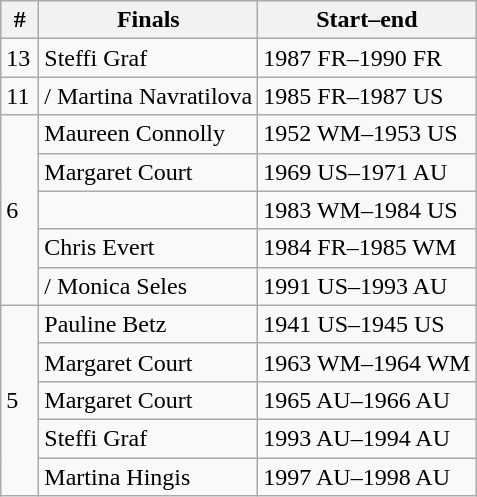<table class="wikitable">
<tr>
<th style="width:18px;">#</th>
<th>Finals</th>
<th>Start–end</th>
</tr>
<tr>
<td>13</td>
<td> Steffi Graf</td>
<td>1987 FR–1990 FR</td>
</tr>
<tr>
<td>11</td>
<td>/ Martina Navratilova</td>
<td>1985 FR–1987 US</td>
</tr>
<tr>
<td rowspan="5">6</td>
<td> Maureen Connolly</td>
<td>1952 WM–1953 US</td>
</tr>
<tr>
<td> Margaret Court</td>
<td>1969 US–1971 AU</td>
</tr>
<tr>
<td></td>
<td>1983 WM–1984 US</td>
</tr>
<tr>
<td> Chris Evert</td>
<td>1984 FR–1985 WM</td>
</tr>
<tr>
<td>/ Monica Seles</td>
<td>1991 US–1993 AU</td>
</tr>
<tr>
<td rowspan="5">5</td>
<td> Pauline Betz</td>
<td>1941 US–1945 US</td>
</tr>
<tr>
<td> Margaret Court </td>
<td>1963 WM–1964 WM</td>
</tr>
<tr>
<td> Margaret Court </td>
<td>1965 AU–1966 AU</td>
</tr>
<tr>
<td> Steffi Graf </td>
<td>1993 AU–1994 AU</td>
</tr>
<tr>
<td> Martina Hingis</td>
<td>1997 AU–1998 AU</td>
</tr>
</table>
